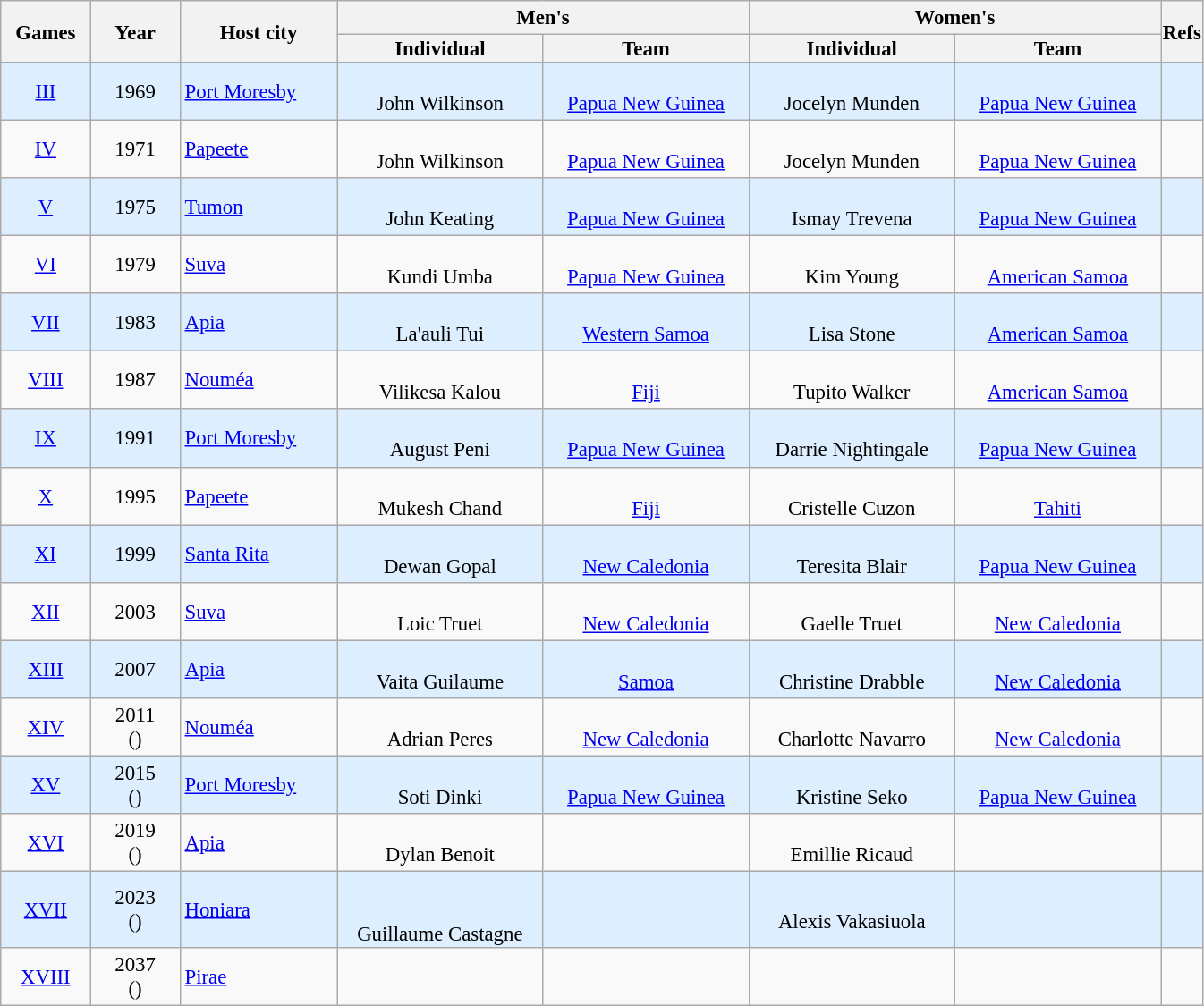<table class=wikitable style="text-align:center; font-size:95%;">
<tr>
<th rowspan="2" scope="col" style="width:4.2em; padding:1px;">Games</th>
<th rowspan="2" scope="col" style="width:4.2em; padding:1px;">Year</th>
<th rowspan="2" scope="col" style="width:7.5em; padding:1px;">Host city </th>
<th colspan=2>Men's</th>
<th colspan=2>Women's</th>
<th rowspan="2" scope="col" style="padding:1px;">Refs</th>
</tr>
<tr>
<th scope="col" style="width:9.9em; padding:1px;">Individual</th>
<th scope="col" style="width:9.9em; padding:1px;">Team</th>
<th scope="col" style="width:9.9em; padding:1px;">Individual</th>
<th scope="col" style="width:9.9em; padding:1px;">Team </th>
</tr>
<tr bgcolor=#ddeeff>
<td align=center><a href='#'>III</a></td>
<td>1969 </td>
<td align=left><a href='#'>Port Moresby</a> </td>
<td><br>John Wilkinson</td>
<td><br><a href='#'>Papua New Guinea</a></td>
<td><br>Jocelyn Munden</td>
<td><br><a href='#'>Papua New Guinea</a></td>
<td><br></td>
</tr>
<tr>
<td align=center><a href='#'>IV</a></td>
<td>1971 </td>
<td align=left><a href='#'>Papeete</a> </td>
<td><br>John Wilkinson</td>
<td><br><a href='#'>Papua New Guinea</a></td>
<td><br>Jocelyn Munden</td>
<td><br><a href='#'>Papua New Guinea</a></td>
<td></td>
</tr>
<tr bgcolor=#ddeeff >
<td align=center><a href='#'>V</a></td>
<td>1975</td>
<td align=left><a href='#'>Tumon</a></td>
<td><br>John Keating</td>
<td><br><a href='#'>Papua New Guinea</a></td>
<td><br>Ismay Trevena</td>
<td><br><a href='#'>Papua New Guinea</a></td>
<td></td>
</tr>
<tr>
<td align=center><a href='#'>VI</a></td>
<td>1979 </td>
<td align=left><a href='#'>Suva</a> </td>
<td><br>Kundi Umba</td>
<td><br><a href='#'>Papua New Guinea</a></td>
<td><br>Kim Young</td>
<td><br><a href='#'>American Samoa</a></td>
<td><br></td>
</tr>
<tr bgcolor=#ddeeff>
<td align=center><a href='#'>VII</a></td>
<td>1983 </td>
<td align=left><a href='#'>Apia</a> </td>
<td valign=top><br>La'auli Tui</td>
<td><br><a href='#'>Western Samoa</a></td>
<td valign=top><br>Lisa Stone</td>
<td><br><a href='#'>American Samoa</a></td>
<td></td>
</tr>
<tr>
<td align=center><a href='#'>VIII</a></td>
<td>1987 </td>
<td align=left><a href='#'>Nouméa</a> </td>
<td valign=top><br>Vilikesa Kalou</td>
<td><br><a href='#'>Fiji</a></td>
<td valign=top><br>Tupito Walker</td>
<td><br><a href='#'>American Samoa</a></td>
<td></td>
</tr>
<tr bgcolor=#ddeeff>
<td align=center><a href='#'>IX</a></td>
<td>1991 </td>
<td align=left><a href='#'>Port Moresby</a> </td>
<td valign=top><br>August Peni</td>
<td><br><a href='#'>Papua New Guinea</a></td>
<td valign=top><br>Darrie Nightingale</td>
<td><br><a href='#'>Papua New Guinea</a></td>
<td></td>
</tr>
<tr>
<td align=center><a href='#'>X</a></td>
<td>1995 </td>
<td align=left><a href='#'>Papeete</a> </td>
<td><br>Mukesh Chand</td>
<td><br><a href='#'>Fiji</a></td>
<td><br>Cristelle Cuzon</td>
<td><br><a href='#'>Tahiti</a></td>
<td></td>
</tr>
<tr bgcolor=#ddeeff>
<td align=center><a href='#'>XI</a></td>
<td>1999 </td>
<td align=left><a href='#'>Santa Rita</a> </td>
<td><br>Dewan Gopal</td>
<td><br><a href='#'>New Caledonia</a></td>
<td><br>Teresita Blair</td>
<td><br><a href='#'>Papua New Guinea</a></td>
<td></td>
</tr>
<tr>
<td align=center><a href='#'>XII</a></td>
<td>2003</td>
<td align=left><a href='#'>Suva</a> </td>
<td><br>Loic Truet</td>
<td><br><a href='#'>New Caledonia</a></td>
<td><br>Gaelle	Truet</td>
<td><br><a href='#'>New Caledonia</a></td>
<td></td>
</tr>
<tr bgcolor=#ddeeff>
<td align=center><a href='#'>XIII</a></td>
<td>2007</td>
<td align=left><a href='#'>Apia</a> </td>
<td><br>Vaita Guilaume</td>
<td><br><a href='#'>Samoa</a></td>
<td><br>Christine Drabble</td>
<td><br><a href='#'>New Caledonia</a></td>
<td> </td>
</tr>
<tr>
<td align=center><a href='#'>XIV</a></td>
<td>2011<br>()</td>
<td align=left><a href='#'>Nouméa</a> </td>
<td><br>Adrian Peres</td>
<td><br><a href='#'>New Caledonia</a></td>
<td><br>Charlotte Navarro</td>
<td><br><a href='#'>New Caledonia</a></td>
<td></td>
</tr>
<tr bgcolor=#ddeeff>
<td align=center><a href='#'>XV</a></td>
<td>2015<br>()</td>
<td align=left><a href='#'>Port Moresby</a> </td>
<td valign=top><br>Soti Dinki</td>
<td><br><a href='#'>Papua New Guinea</a></td>
<td valign=top><br>Kristine Seko</td>
<td><br><a href='#'>Papua New Guinea</a></td>
<td></td>
</tr>
<tr>
<td align=center><a href='#'>XVI</a></td>
<td>2019<br>()</td>
<td align=left><a href='#'>Apia</a> </td>
<td style="padding:1px;"><br>Dylan Benoit</td>
<td><br></td>
<td><br>Emillie Ricaud</td>
<td><br></td>
<td></td>
</tr>
<tr bgcolor=#ddeeff>
<td align=center><a href='#'>XVII</a></td>
<td>2023<br>()</td>
<td align=left><a href='#'>Honiara</a> </td>
<td style="padding:1px;"><br><br>Guillaume Castagne</td>
<td><br></td>
<td><br>Alexis Vakasiuola</td>
<td><br></td>
<td></td>
</tr>
<tr>
<td align=center><a href='#'>XVIII</a></td>
<td>2037<br>()</td>
<td align=left><a href='#'>Pirae</a> </td>
<td style="padding:1px;"></td>
<td></td>
<td></td>
<td></td>
<td></td>
</tr>
</table>
